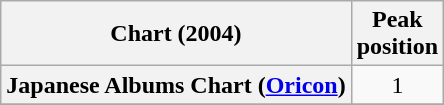<table class="wikitable sortable plainrowheaders" style="text-align:center">
<tr>
<th scope="col">Chart (2004)</th>
<th scope="col">Peak<br> position</th>
</tr>
<tr>
<th scope="row">Japanese Albums Chart (<a href='#'>Oricon</a>)</th>
<td>1</td>
</tr>
<tr>
</tr>
</table>
